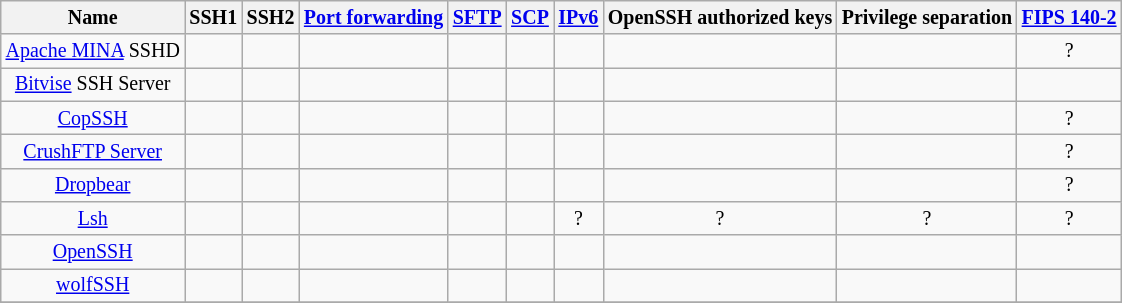<table class="wikitable sortable" style="font-size: smaller; text-align: center; width: auto">
<tr>
<th>Name</th>
<th>SSH1</th>
<th>SSH2</th>
<th><a href='#'>Port forwarding</a></th>
<th><a href='#'>SFTP</a></th>
<th><a href='#'>SCP</a></th>
<th><a href='#'>IPv6</a></th>
<th>OpenSSH authorized keys</th>
<th>Privilege separation</th>
<th><a href='#'>FIPS 140-2</a></th>
</tr>
<tr>
<td><a href='#'>Apache MINA</a> SSHD</td>
<td></td>
<td></td>
<td></td>
<td></td>
<td></td>
<td></td>
<td></td>
<td></td>
<td>?</td>
</tr>
<tr>
<td><a href='#'>Bitvise</a> SSH Server</td>
<td></td>
<td></td>
<td></td>
<td></td>
<td></td>
<td></td>
<td></td>
<td></td>
<td></td>
</tr>
<tr>
<td><a href='#'>CopSSH</a></td>
<td></td>
<td></td>
<td></td>
<td></td>
<td></td>
<td></td>
<td></td>
<td></td>
<td>?</td>
</tr>
<tr>
<td><a href='#'>CrushFTP Server</a></td>
<td></td>
<td></td>
<td></td>
<td></td>
<td></td>
<td></td>
<td></td>
<td></td>
<td>?</td>
</tr>
<tr>
<td><a href='#'>Dropbear</a></td>
<td></td>
<td></td>
<td></td>
<td></td>
<td></td>
<td></td>
<td></td>
<td></td>
<td>?</td>
</tr>
<tr>
<td><a href='#'>Lsh</a></td>
<td></td>
<td></td>
<td></td>
<td></td>
<td></td>
<td>?</td>
<td>?</td>
<td>?</td>
<td>?</td>
</tr>
<tr>
<td><a href='#'>OpenSSH</a></td>
<td></td>
<td></td>
<td></td>
<td></td>
<td></td>
<td></td>
<td></td>
<td></td>
<td></td>
</tr>
<tr>
<td><a href='#'>wolfSSH</a></td>
<td></td>
<td></td>
<td></td>
<td></td>
<td></td>
<td></td>
<td></td>
<td></td>
<td></td>
</tr>
<tr>
</tr>
</table>
